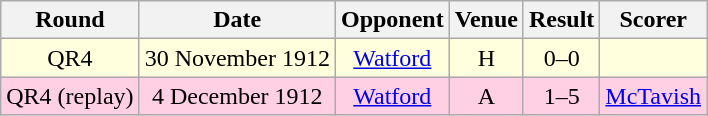<table style="text-align:center;" class="wikitable sortable">
<tr>
<th>Round</th>
<th>Date</th>
<th>Opponent</th>
<th>Venue</th>
<th>Result</th>
<th>Scorer</th>
</tr>
<tr style="background:#ffd;">
<td>QR4</td>
<td>30 November 1912</td>
<td><a href='#'>Watford</a></td>
<td>H</td>
<td>0–0</td>
<td></td>
</tr>
<tr style="background:#ffd0e3;">
<td>QR4 (replay)</td>
<td>4 December 1912</td>
<td><a href='#'>Watford</a></td>
<td>A</td>
<td>1–5</td>
<td><a href='#'>McTavish</a></td>
</tr>
</table>
